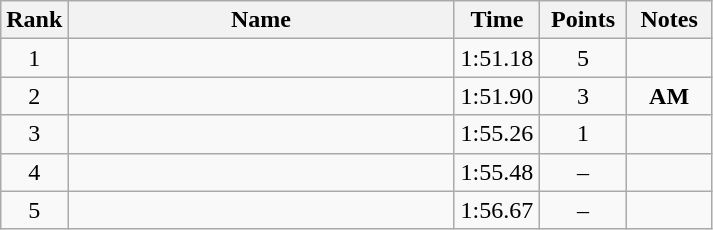<table class="wikitable" style="text-align:center">
<tr>
<th>Rank</th>
<th style="width:250px;">Name</th>
<th style="width:50px;">Time</th>
<th style="width:50px;">Points</th>
<th style="width:50px;">Notes</th>
</tr>
<tr>
<td>1</td>
<td style="text-align:left;"> </td>
<td>1:51.18</td>
<td>5</td>
<td></td>
</tr>
<tr>
<td>2</td>
<td style="text-align:left;"></td>
<td>1:51.90</td>
<td>3</td>
<td><strong>AM</strong></td>
</tr>
<tr>
<td>3</td>
<td style="text-align:left;"> </td>
<td>1:55.26</td>
<td>1</td>
<td></td>
</tr>
<tr>
<td>4</td>
<td style="text-align:left;"> </td>
<td>1:55.48</td>
<td>–</td>
<td></td>
</tr>
<tr>
<td>5</td>
<td style="text-align:left;"></td>
<td>1:56.67</td>
<td>–</td>
<td></td>
</tr>
</table>
